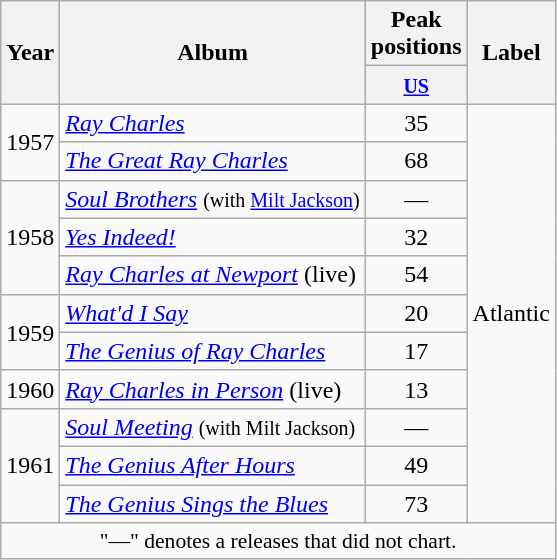<table class="wikitable">
<tr>
<th scope="col" rowspan="2">Year</th>
<th scope="col" rowspan="2">Album</th>
<th scope="col">Peak positions</th>
<th scope="col" rowspan="2">Label</th>
</tr>
<tr>
<th width="50"><small><a href='#'>US</a></small><br></th>
</tr>
<tr>
<td rowspan="2">1957</td>
<td><em><a href='#'>Ray Charles</a></em></td>
<td align="center">35</td>
<td rowspan="11">Atlantic</td>
</tr>
<tr>
<td><em><a href='#'>The Great Ray Charles</a></em></td>
<td align="center">68</td>
</tr>
<tr>
<td rowspan="3">1958</td>
<td><em><a href='#'>Soul Brothers</a></em> <small>(with <a href='#'>Milt Jackson</a>)</small></td>
<td align="center">—</td>
</tr>
<tr>
<td><em><a href='#'>Yes Indeed!</a></em></td>
<td align="center">32</td>
</tr>
<tr>
<td><em><a href='#'>Ray Charles at Newport</a></em> (live)</td>
<td align="center">54</td>
</tr>
<tr>
<td rowspan="2">1959</td>
<td><em><a href='#'>What'd I Say</a></em></td>
<td align="center">20</td>
</tr>
<tr>
<td><em><a href='#'>The Genius of Ray Charles</a></em></td>
<td align="center">17</td>
</tr>
<tr>
<td>1960</td>
<td><em><a href='#'>Ray Charles in Person</a></em> (live)</td>
<td align="center">13</td>
</tr>
<tr>
<td rowspan="3">1961</td>
<td><em><a href='#'>Soul Meeting</a></em> <small>(with Milt Jackson)</small></td>
<td align="center">—</td>
</tr>
<tr>
<td><em><a href='#'>The Genius After Hours</a></em></td>
<td align="center">49</td>
</tr>
<tr>
<td><em><a href='#'>The Genius Sings the Blues</a></em></td>
<td align="center">73</td>
</tr>
<tr>
<td align="center" colspan="4" style="font-size:90%">"—" denotes a releases that did not chart.</td>
</tr>
</table>
